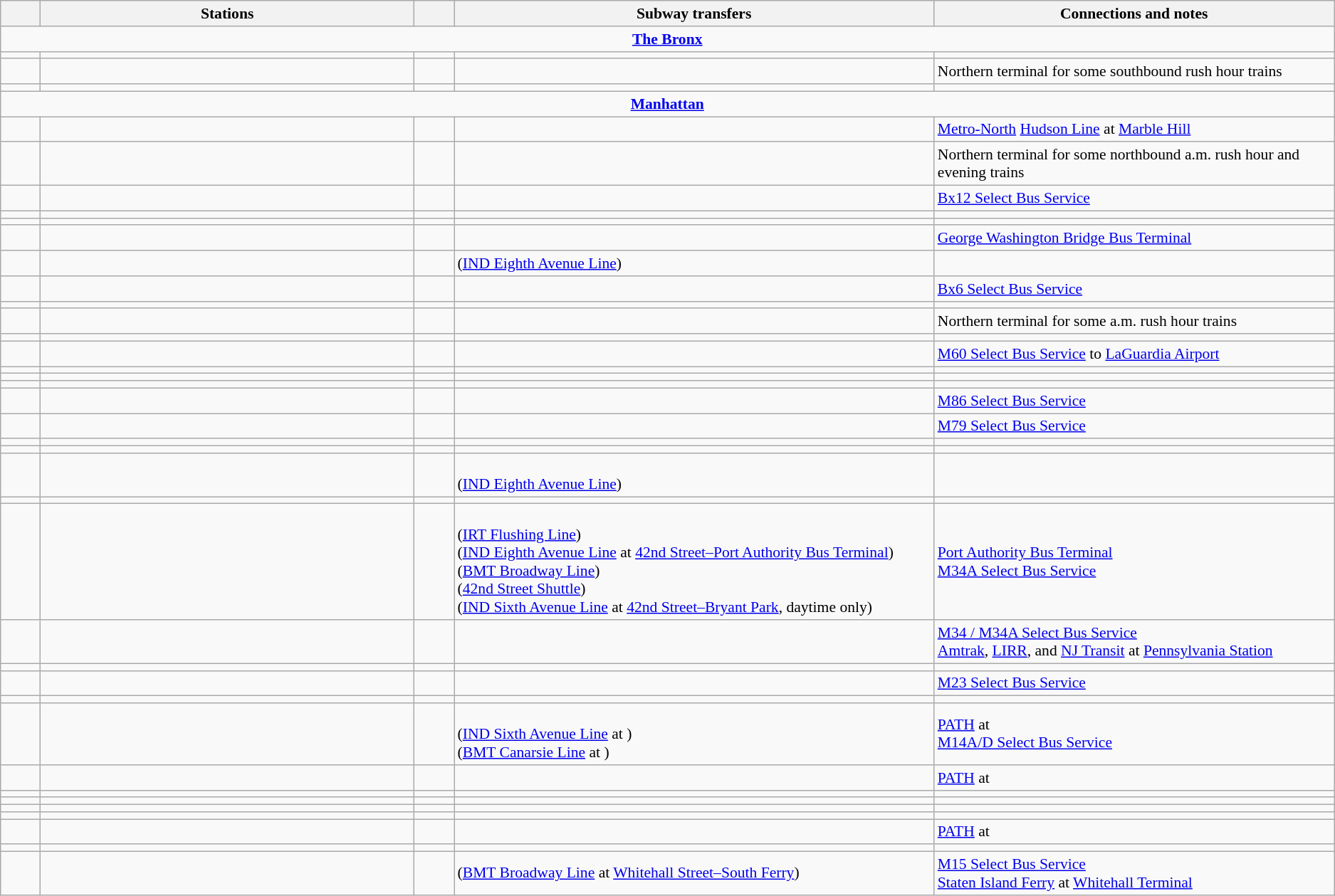<table class="wikitable collapsible" style="font-size:90%" summary="Service information for the 1 train and its stations, including service times, ADA-accessibility, subway transfers, and non-subway connections.">
<tr>
<th width=3%></th>
<th width=28%>Stations</th>
<th width=3%></th>
<th width=36%>Subway transfers</th>
<th width=30%>Connections and notes</th>
</tr>
<tr>
<td align=center colspan=5><strong><a href='#'>The Bronx</a></strong></td>
</tr>
<tr>
<td align=center></td>
<td></td>
<td></td>
<td></td>
<td></td>
</tr>
<tr>
<td align=center></td>
<td></td>
<td></td>
<td></td>
<td>Northern terminal for some southbound rush hour trains</td>
</tr>
<tr>
<td align=center></td>
<td></td>
<td align=center></td>
<td></td>
<td></td>
</tr>
<tr>
<td align=center colspan=5><strong><a href='#'>Manhattan</a></strong></td>
</tr>
<tr>
<td align=center></td>
<td></td>
<td></td>
<td></td>
<td><a href='#'>Metro-North</a> <a href='#'>Hudson Line</a> at <a href='#'>Marble Hill</a></td>
</tr>
<tr>
<td align=center></td>
<td></td>
<td></td>
<td></td>
<td>Northern terminal for some northbound a.m. rush hour and evening trains</td>
</tr>
<tr>
<td align=center></td>
<td></td>
<td></td>
<td></td>
<td><a href='#'>Bx12 Select Bus Service</a></td>
</tr>
<tr>
<td align=center></td>
<td></td>
<td align=center></td>
<td></td>
<td></td>
</tr>
<tr>
<td align=center></td>
<td></td>
<td align=center></td>
<td></td>
<td></td>
</tr>
<tr>
<td align=center></td>
<td></td>
<td align=center></td>
<td></td>
<td><a href='#'>George Washington Bridge Bus Terminal</a></td>
</tr>
<tr>
<td align=center></td>
<td></td>
<td align=center></td>
<td> (<a href='#'>IND Eighth Avenue Line</a>)</td>
<td></td>
</tr>
<tr>
<td align=center></td>
<td></td>
<td></td>
<td></td>
<td><a href='#'>Bx6 Select Bus Service</a></td>
</tr>
<tr>
<td align=center></td>
<td></td>
<td></td>
<td></td>
<td></td>
</tr>
<tr>
<td align=center></td>
<td></td>
<td></td>
<td></td>
<td>Northern terminal for some a.m. rush hour trains</td>
</tr>
<tr>
<td align=center></td>
<td></td>
<td></td>
<td></td>
<td></td>
</tr>
<tr>
<td align=center></td>
<td></td>
<td></td>
<td></td>
<td><a href='#'>M60 Select Bus Service</a> to <a href='#'>LaGuardia Airport</a></td>
</tr>
<tr>
<td align=center></td>
<td></td>
<td></td>
<td></td>
<td></td>
</tr>
<tr>
<td align=center></td>
<td></td>
<td></td>
<td></td>
<td></td>
</tr>
<tr>
<td align=center></td>
<td></td>
<td align=center></td>
<td></td>
<td></td>
</tr>
<tr>
<td align=center></td>
<td></td>
<td></td>
<td></td>
<td><a href='#'>M86 Select Bus Service</a></td>
</tr>
<tr>
<td align=center></td>
<td></td>
<td></td>
<td></td>
<td><a href='#'>M79 Select Bus Service</a></td>
</tr>
<tr>
<td align=center></td>
<td></td>
<td align=center></td>
<td></td>
<td></td>
</tr>
<tr>
<td align=center></td>
<td></td>
<td align=center></td>
<td></td>
<td></td>
</tr>
<tr>
<td align=center></td>
<td></td>
<td align=center></td>
<td><br> (<a href='#'>IND Eighth Avenue Line</a>)</td>
<td></td>
</tr>
<tr>
<td align=center></td>
<td></td>
<td></td>
<td></td>
<td></td>
</tr>
<tr>
<td align=center></td>
<td></td>
<td align=center></td>
<td><br> (<a href='#'>IRT Flushing Line</a>)<br> (<a href='#'>IND Eighth Avenue Line</a> at <a href='#'>42nd Street–Port Authority Bus Terminal</a>)<br> (<a href='#'>BMT Broadway Line</a>)<br> (<a href='#'>42nd Street Shuttle</a>)<br> (<a href='#'>IND Sixth Avenue Line</a> at <a href='#'>42nd Street–Bryant Park</a>, daytime only)</td>
<td><a href='#'>Port Authority Bus Terminal</a><br><a href='#'>M34A Select Bus Service</a></td>
</tr>
<tr>
<td align=center></td>
<td></td>
<td align=center></td>
<td></td>
<td><a href='#'>M34 / M34A Select Bus Service</a><br><a href='#'>Amtrak</a>, <a href='#'>LIRR</a>, and <a href='#'>NJ Transit</a> at <a href='#'>Pennsylvania Station</a></td>
</tr>
<tr>
<td align=center></td>
<td></td>
<td></td>
<td></td>
<td></td>
</tr>
<tr>
<td align=center></td>
<td></td>
<td></td>
<td></td>
<td><a href='#'>M23 Select Bus Service</a></td>
</tr>
<tr>
<td align=center></td>
<td></td>
<td></td>
<td></td>
<td></td>
</tr>
<tr>
<td align=center></td>
<td></td>
<td align=center></td>
<td><br> (<a href='#'>IND Sixth Avenue Line</a> at )<br> (<a href='#'>BMT Canarsie Line</a> at )</td>
<td><a href='#'>PATH</a> at <br><a href='#'>M14A/D Select Bus Service</a></td>
</tr>
<tr>
<td align=center></td>
<td></td>
<td></td>
<td></td>
<td><a href='#'>PATH</a> at </td>
</tr>
<tr>
<td align=center></td>
<td></td>
<td></td>
<td></td>
<td></td>
</tr>
<tr>
<td align=center></td>
<td></td>
<td></td>
<td></td>
<td></td>
</tr>
<tr>
<td align=center></td>
<td></td>
<td></td>
<td></td>
<td></td>
</tr>
<tr>
<td align=center></td>
<td></td>
<td align=center></td>
<td></td>
<td></td>
</tr>
<tr>
<td align=center></td>
<td></td>
<td align=center></td>
<td></td>
<td><a href='#'>PATH</a> at </td>
</tr>
<tr>
<td align=center></td>
<td></td>
<td></td>
<td></td>
<td></td>
</tr>
<tr>
<td align=center></td>
<td></td>
<td align=center></td>
<td> (<a href='#'>BMT Broadway Line</a> at <a href='#'>Whitehall Street–South Ferry</a>)</td>
<td><a href='#'>M15 Select Bus Service</a><br><a href='#'>Staten Island Ferry</a> at <a href='#'>Whitehall Terminal</a></td>
</tr>
</table>
